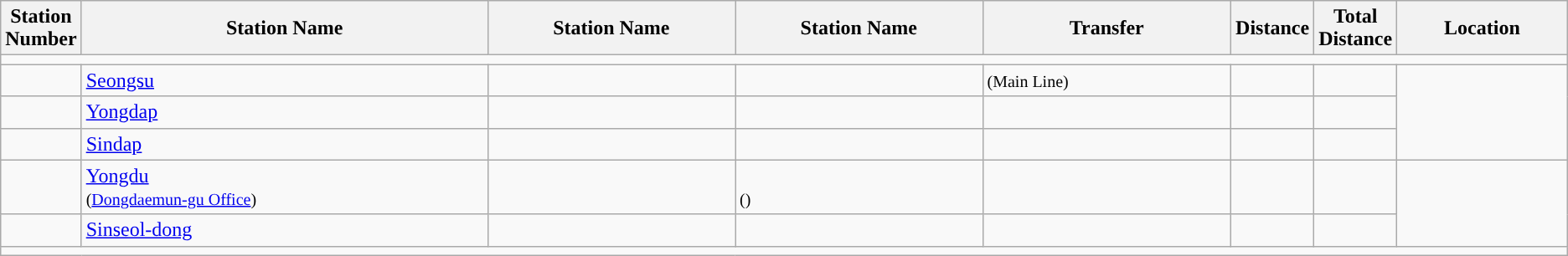<table class="wikitable">
<tr>
<th>Station<br>Number</th>
<th style="width:250pt;">Station Name<br></th>
<th style="width:150pt;">Station Name<br></th>
<th style="width:150pt;">Station Name<br></th>
<th style="width:150pt;">Transfer</th>
<th>Distance<br></th>
<th>Total<br>Distance</th>
<th>Location</th>
</tr>
<tr style="background:#">
<td colspan = "10"></td>
</tr>
<tr>
<td></td>
<td><a href='#'>Seongsu</a></td>
<td></td>
<td></td>
<td> <small>(Main Line)</small></td>
<td></td>
<td></td>
<td rowspan="3" style="width:100pt;"></td>
</tr>
<tr>
<td></td>
<td><a href='#'>Yongdap</a></td>
<td></td>
<td></td>
<td></td>
<td></td>
<td></td>
</tr>
<tr>
<td></td>
<td><a href='#'>Sindap</a></td>
<td></td>
<td></td>
<td></td>
<td></td>
<td></td>
</tr>
<tr>
<td></td>
<td><a href='#'>Yongdu</a> <br><small>(<a href='#'>Dongdaemun-gu Office</a>)</small></td>
<td></td>
<td> <br><small>()</small></td>
<td></td>
<td></td>
<td></td>
<td rowspan = "2"></td>
</tr>
<tr>
<td></td>
<td><a href='#'>Sinseol-dong</a></td>
<td></td>
<td></td>
<td> </td>
<td></td>
<td></td>
</tr>
<tr style="background:#">
<td colspan = "10"></td>
</tr>
</table>
